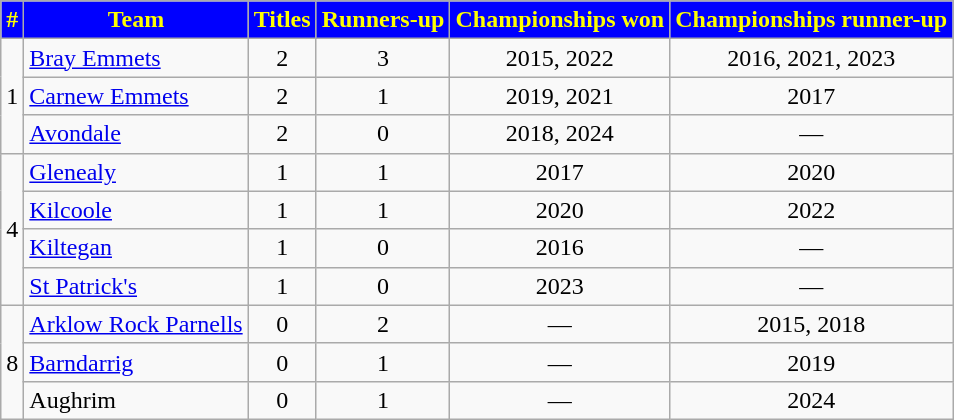<table class="wikitable sortable" style="text-align:center;">
<tr>
<th style="background:blue;color:yellow;">#</th>
<th style="background:blue;color:yellow;">Team</th>
<th style="background:blue;color:yellow;">Titles</th>
<th style="background:blue;color:yellow;">Runners-up</th>
<th style="background:blue;color:yellow;">Championships won</th>
<th style="background:blue;color:yellow;">Championships runner-up</th>
</tr>
<tr>
<td rowspan="3">1</td>
<td style="text-align:left;"><a href='#'>Bray Emmets</a></td>
<td>2</td>
<td>3</td>
<td>2015, 2022</td>
<td>2016, 2021, 2023</td>
</tr>
<tr>
<td style="text-align:left;"><a href='#'>Carnew Emmets</a></td>
<td>2</td>
<td>1</td>
<td>2019, 2021</td>
<td>2017</td>
</tr>
<tr>
<td style="text-align:left;"><a href='#'>Avondale</a></td>
<td>2</td>
<td>0</td>
<td>2018, 2024</td>
<td>—</td>
</tr>
<tr>
<td rowspan="4">4</td>
<td style="text-align:left;"><a href='#'>Glenealy</a></td>
<td>1</td>
<td>1</td>
<td>2017</td>
<td>2020</td>
</tr>
<tr>
<td style="text-align:left;"><a href='#'>Kilcoole</a></td>
<td>1</td>
<td>1</td>
<td>2020</td>
<td>2022</td>
</tr>
<tr>
<td style="text-align:left;"><a href='#'>Kiltegan</a></td>
<td>1</td>
<td>0</td>
<td>2016</td>
<td>—</td>
</tr>
<tr>
<td style="text-align:left;"><a href='#'>St Patrick's</a></td>
<td>1</td>
<td>0</td>
<td>2023</td>
<td>—</td>
</tr>
<tr>
<td rowspan="3">8</td>
<td style="text-align:left;"><a href='#'>Arklow Rock Parnells</a></td>
<td>0</td>
<td>2</td>
<td>—</td>
<td>2015, 2018</td>
</tr>
<tr>
<td style="text-align:left;"><a href='#'>Barndarrig</a></td>
<td>0</td>
<td>1</td>
<td>—</td>
<td>2019</td>
</tr>
<tr>
<td style="text-align:left;">Aughrim</td>
<td>0</td>
<td>1</td>
<td>—</td>
<td>2024</td>
</tr>
</table>
